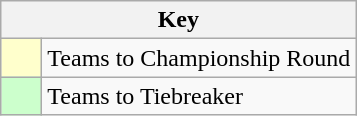<table class="wikitable" style="text-align: center;">
<tr>
<th colspan=2>Key</th>
</tr>
<tr>
<td style="background:#ffffcc; width:20px;"></td>
<td align=left>Teams to Championship Round</td>
</tr>
<tr>
<td style="background:#ccffcc; width:20px;"></td>
<td align=left>Teams to Tiebreaker</td>
</tr>
</table>
